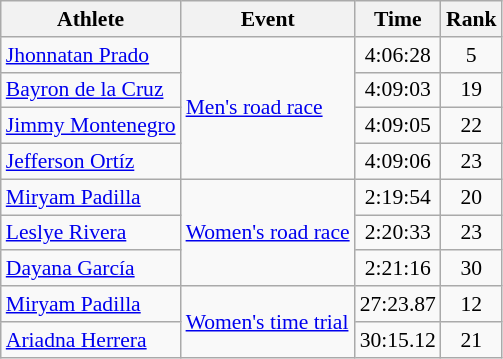<table class=wikitable style="font-size:90%;">
<tr>
<th>Athlete</th>
<th>Event</th>
<th>Time</th>
<th>Rank</th>
</tr>
<tr align=center>
<td align=left><a href='#'>Jhonnatan Prado</a></td>
<td align=left rowspan=4><a href='#'>Men's road race</a></td>
<td>4:06:28</td>
<td>5</td>
</tr>
<tr align=center>
<td align=left><a href='#'>Bayron de la Cruz</a></td>
<td>4:09:03</td>
<td>19</td>
</tr>
<tr align=center>
<td align=left><a href='#'>Jimmy Montenegro</a></td>
<td>4:09:05</td>
<td>22</td>
</tr>
<tr align=center>
<td align=left><a href='#'>Jefferson Ortíz</a></td>
<td>4:09:06</td>
<td>23</td>
</tr>
<tr align=center>
<td align=left><a href='#'>Miryam Padilla</a></td>
<td align=left rowspan=3><a href='#'>Women's road race</a></td>
<td>2:19:54</td>
<td>20</td>
</tr>
<tr align=center>
<td align=left><a href='#'>Leslye Rivera</a></td>
<td>2:20:33</td>
<td>23</td>
</tr>
<tr align=center>
<td align=left><a href='#'>Dayana García</a></td>
<td>2:21:16</td>
<td>30</td>
</tr>
<tr align=center>
<td align=left><a href='#'>Miryam Padilla</a></td>
<td align=left rowspan=2><a href='#'>Women's time trial</a></td>
<td>27:23.87</td>
<td>12</td>
</tr>
<tr align=center>
<td align=left><a href='#'>Ariadna Herrera</a></td>
<td>30:15.12</td>
<td>21</td>
</tr>
</table>
